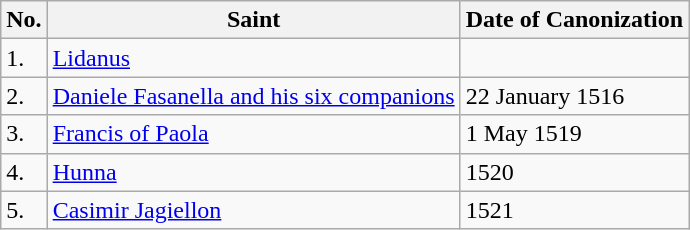<table class="wikitable">
<tr>
<th>No.</th>
<th>Saint</th>
<th>Date of Canonization</th>
</tr>
<tr>
<td>1.</td>
<td><a href='#'>Lidanus</a></td>
<td></td>
</tr>
<tr>
<td>2.</td>
<td><a href='#'>Daniele Fasanella and his six companions</a></td>
<td>22 January 1516</td>
</tr>
<tr>
<td>3.</td>
<td><a href='#'>Francis of Paola</a></td>
<td>1 May 1519</td>
</tr>
<tr>
<td>4.</td>
<td><a href='#'>Hunna</a></td>
<td>1520</td>
</tr>
<tr>
<td>5.</td>
<td><a href='#'>Casimir Jagiellon</a></td>
<td>1521</td>
</tr>
</table>
